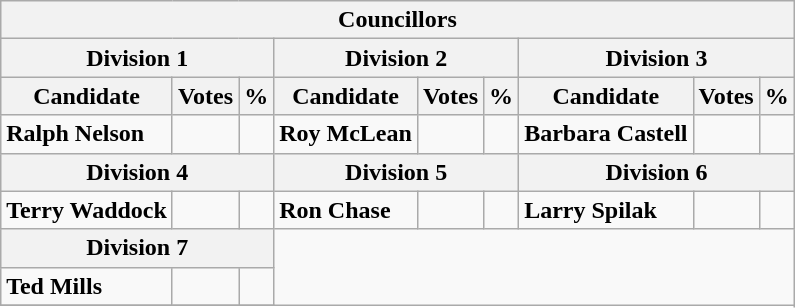<table class="wikitable collapsible collapsed" align="right">
<tr>
<th colspan=9>Councillors</th>
</tr>
<tr>
<th colspan=3>Division 1</th>
<th colspan=3>Division 2</th>
<th colspan=3>Division 3</th>
</tr>
<tr>
<th>Candidate</th>
<th>Votes</th>
<th>%</th>
<th>Candidate</th>
<th>Votes</th>
<th>%</th>
<th>Candidate</th>
<th>Votes</th>
<th>%</th>
</tr>
<tr>
<td><strong>Ralph Nelson</strong></td>
<td></td>
<td></td>
<td><strong>Roy McLean</strong></td>
<td></td>
<td></td>
<td><strong>Barbara Castell</strong></td>
<td></td>
<td></td>
</tr>
<tr>
<th colspan=3>Division 4</th>
<th colspan=3>Division 5</th>
<th colspan=3>Division 6</th>
</tr>
<tr>
<td><strong>Terry Waddock</strong></td>
<td></td>
<td></td>
<td><strong>Ron Chase</strong></td>
<td></td>
<td></td>
<td><strong>Larry Spilak</strong></td>
<td></td>
<td></td>
</tr>
<tr>
<th colspan=3>Division 7</th>
</tr>
<tr>
<td><strong>Ted Mills</strong></td>
<td></td>
<td></td>
</tr>
<tr>
</tr>
</table>
